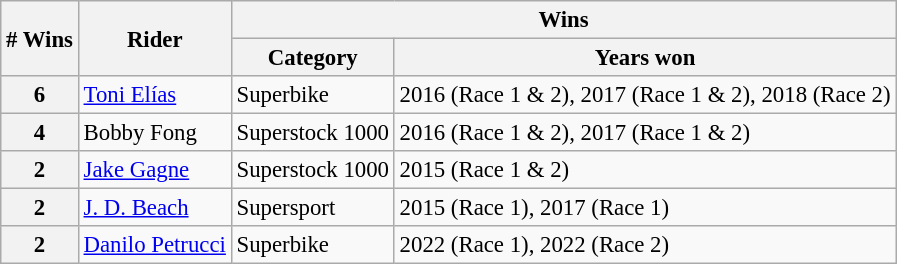<table class="wikitable" style="font-size: 95%;">
<tr>
<th rowspan=2># Wins</th>
<th rowspan=2>Rider</th>
<th colspan=2>Wins</th>
</tr>
<tr>
<th>Category</th>
<th>Years won</th>
</tr>
<tr>
<th>6</th>
<td> <a href='#'>Toni Elías</a></td>
<td>Superbike</td>
<td>2016 (Race 1 & 2), 2017 (Race 1 & 2), 2018 (Race 2)</td>
</tr>
<tr>
<th rowspan=1>4</th>
<td rowspan=1> Bobby Fong</td>
<td>Superstock 1000</td>
<td>2016 (Race 1 & 2), 2017 (Race 1 & 2)</td>
</tr>
<tr>
<th>2</th>
<td> <a href='#'>Jake Gagne</a></td>
<td>Superstock 1000</td>
<td>2015 (Race 1 & 2)</td>
</tr>
<tr>
<th>2</th>
<td> <a href='#'>J. D. Beach</a></td>
<td>Supersport</td>
<td>2015 (Race 1), 2017 (Race 1)</td>
</tr>
<tr>
<th>2</th>
<td> <a href='#'>Danilo Petrucci</a></td>
<td>Superbike</td>
<td>2022 (Race 1), 2022 (Race 2)</td>
</tr>
</table>
